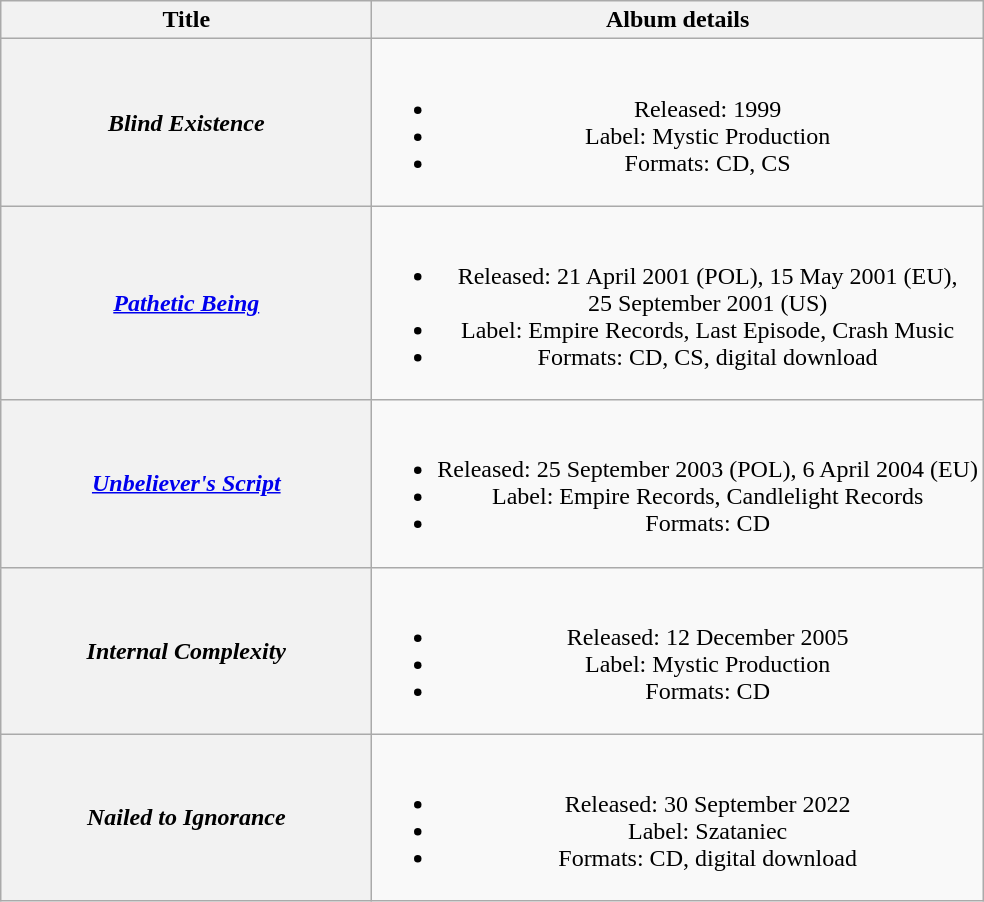<table class="wikitable plainrowheaders" style="text-align:center;">
<tr>
<th scope="col" style="width:15em;">Title</th>
<th scope="col">Album details</th>
</tr>
<tr>
<th scope="row"><em>Blind Existence</em></th>
<td><br><ul><li>Released: 1999</li><li>Label: Mystic Production</li><li>Formats: CD, CS</li></ul></td>
</tr>
<tr>
<th scope="row"><em><a href='#'>Pathetic Being</a></em></th>
<td><br><ul><li>Released: 21 April 2001 (POL),  15 May 2001 (EU),<br>25 September 2001 (US)</li><li>Label: Empire Records, Last Episode, Crash Music</li><li>Formats: CD, CS, digital download</li></ul></td>
</tr>
<tr>
<th scope="row"><em><a href='#'>Unbeliever's Script</a></em></th>
<td><br><ul><li>Released: 25 September 2003 (POL), 6 April 2004 (EU)</li><li>Label: Empire Records, Candlelight Records</li><li>Formats: CD</li></ul></td>
</tr>
<tr>
<th scope="row"><em>Internal Complexity</em></th>
<td><br><ul><li>Released: 12 December 2005</li><li>Label: Mystic Production</li><li>Formats: CD</li></ul></td>
</tr>
<tr>
<th scope="row"><em>Nailed to Ignorance</em></th>
<td><br><ul><li>Released: 30 September 2022</li><li>Label: Szataniec</li><li>Formats: CD, digital download</li></ul></td>
</tr>
</table>
